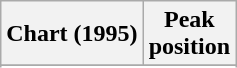<table class="wikitable sortable">
<tr>
<th align="left">Chart (1995)</th>
<th align="center">Peak<br>position</th>
</tr>
<tr>
</tr>
<tr>
</tr>
<tr>
</tr>
</table>
